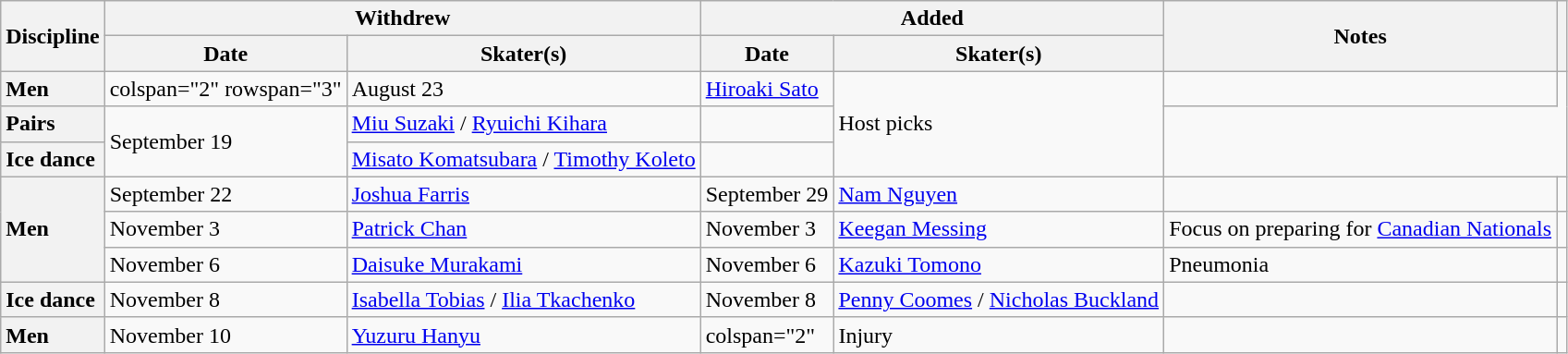<table class="wikitable unsortable">
<tr>
<th scope="col" rowspan=2>Discipline</th>
<th scope="col" colspan=2>Withdrew</th>
<th scope="col" colspan=2>Added</th>
<th scope="col" rowspan=2>Notes</th>
<th scope="col" rowspan=2></th>
</tr>
<tr>
<th>Date</th>
<th>Skater(s)</th>
<th>Date</th>
<th>Skater(s)</th>
</tr>
<tr>
<th scope="row" style="text-align:left">Men</th>
<td>colspan="2" rowspan="3" </td>
<td>August 23</td>
<td> <a href='#'>Hiroaki Sato</a></td>
<td rowspan="3">Host picks</td>
<td></td>
</tr>
<tr>
<th scope="row" style="text-align:left">Pairs</th>
<td rowspan="2">September 19</td>
<td> <a href='#'>Miu Suzaki</a> / <a href='#'>Ryuichi Kihara</a></td>
<td></td>
</tr>
<tr>
<th scope="row" style="text-align:left">Ice dance</th>
<td> <a href='#'>Misato Komatsubara</a> / <a href='#'>Timothy Koleto</a></td>
<td></td>
</tr>
<tr>
<th scope="row" style="text-align:left" rowspan="3">Men</th>
<td>September 22</td>
<td> <a href='#'>Joshua Farris</a></td>
<td>September 29</td>
<td> <a href='#'>Nam Nguyen</a></td>
<td></td>
<td></td>
</tr>
<tr>
<td>November 3</td>
<td> <a href='#'>Patrick Chan</a></td>
<td>November 3</td>
<td> <a href='#'>Keegan Messing</a></td>
<td>Focus on preparing for <a href='#'>Canadian Nationals</a></td>
<td></td>
</tr>
<tr>
<td>November 6</td>
<td> <a href='#'>Daisuke Murakami</a></td>
<td>November 6</td>
<td> <a href='#'>Kazuki Tomono</a></td>
<td>Pneumonia</td>
<td></td>
</tr>
<tr>
<th scope="row" style="text-align:left">Ice dance</th>
<td>November 8</td>
<td> <a href='#'>Isabella Tobias</a> / <a href='#'>Ilia Tkachenko</a></td>
<td>November 8</td>
<td> <a href='#'>Penny Coomes</a> / <a href='#'>Nicholas Buckland</a></td>
<td></td>
<td></td>
</tr>
<tr>
<th scope="row" style="text-align:left">Men</th>
<td>November 10</td>
<td> <a href='#'>Yuzuru Hanyu</a></td>
<td>colspan="2" </td>
<td>Injury</td>
<td></td>
</tr>
</table>
